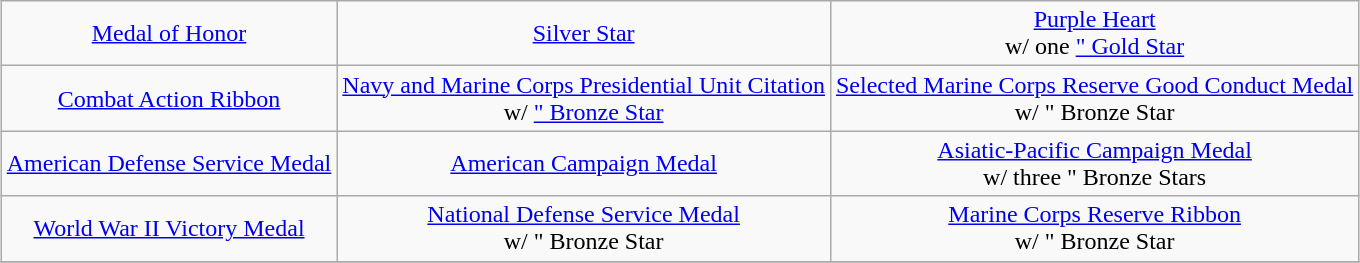<table class="wikitable" style="margin:1em auto; text-align:center;">
<tr>
<td><a href='#'>Medal of Honor</a></td>
<td><a href='#'>Silver Star</a></td>
<td><a href='#'>Purple Heart</a><br>w/ one <a href='#'>" Gold Star</a></td>
</tr>
<tr>
<td><a href='#'>Combat Action Ribbon</a></td>
<td><a href='#'>Navy and Marine Corps Presidential Unit Citation</a><br> w/ <a href='#'>" Bronze Star</a></td>
<td><a href='#'>Selected Marine Corps Reserve Good Conduct Medal</a><br> w/ " Bronze Star</td>
</tr>
<tr>
<td><a href='#'>American Defense Service Medal</a></td>
<td><a href='#'>American Campaign Medal</a></td>
<td><a href='#'>Asiatic-Pacific Campaign Medal</a><br>w/ three " Bronze Stars</td>
</tr>
<tr>
<td><a href='#'>World War II Victory Medal</a></td>
<td><a href='#'>National Defense Service Medal</a><br>w/ " Bronze Star</td>
<td><a href='#'>Marine Corps Reserve Ribbon</a><br>w/ " Bronze Star</td>
</tr>
<tr>
</tr>
</table>
